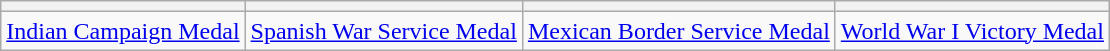<table class="wikitable">
<tr>
<th></th>
<th></th>
<th></th>
<th></th>
</tr>
<tr>
<td><a href='#'>Indian Campaign Medal</a></td>
<td><a href='#'>Spanish War Service Medal</a></td>
<td><a href='#'>Mexican Border Service Medal</a></td>
<td><a href='#'>World War I Victory Medal</a></td>
</tr>
</table>
